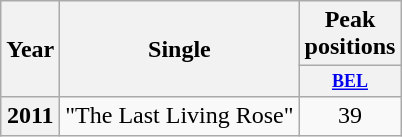<table class="wikitable plainrowheaders" style="text-align:center">
<tr>
<th scope="col" rowspan="2">Year</th>
<th scope="col" rowspan="2">Single</th>
<th scope="col">Peak positions</th>
</tr>
<tr>
<th scope="col" style="width:3em; font-size:75%"><a href='#'>BEL</a><br></th>
</tr>
<tr>
<th scope="row">2011</th>
<td>"The Last Living Rose"</td>
<td>39</td>
</tr>
</table>
